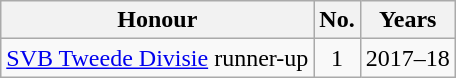<table class="wikitable">
<tr>
<th>Honour</th>
<th>No.</th>
<th>Years</th>
</tr>
<tr>
<td><a href='#'>SVB Tweede Divisie</a> runner-up</td>
<td align="center">1</td>
<td>2017–18</td>
</tr>
</table>
